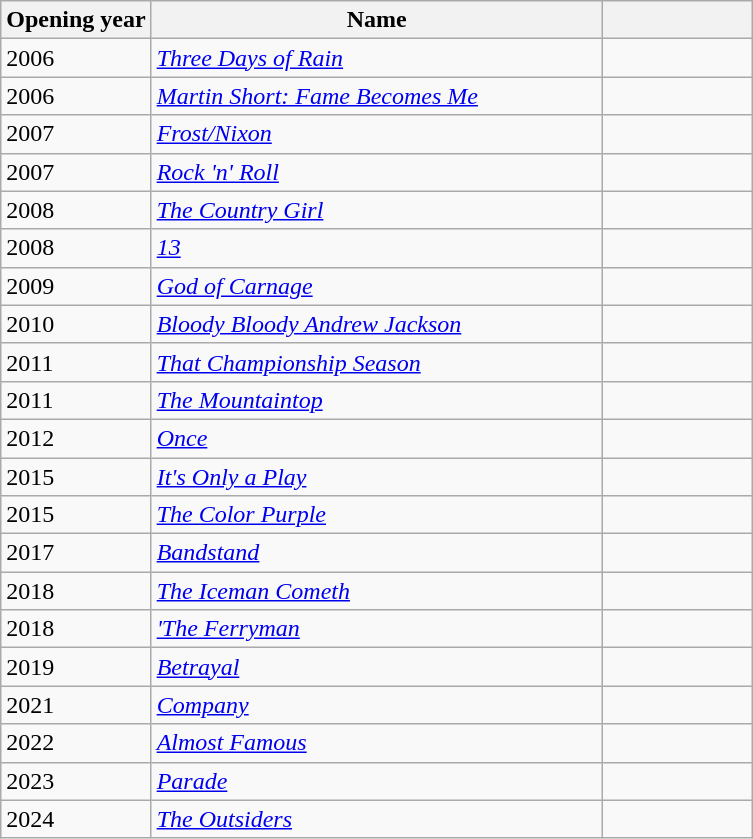<table class="wikitable sortable collapsible">
<tr>
<th width=20% scope="col">Opening year</th>
<th width=60% scope="col">Name</th>
<th width=20% scope="col" class="unsortable"></th>
</tr>
<tr>
<td>2006</td>
<td><em><a href='#'>Three Days of Rain</a></em></td>
<td></td>
</tr>
<tr>
<td>2006</td>
<td><em><a href='#'>Martin Short: Fame Becomes Me</a></em></td>
<td></td>
</tr>
<tr>
<td>2007</td>
<td><em><a href='#'>Frost/Nixon</a></em></td>
<td></td>
</tr>
<tr>
<td>2007</td>
<td><em><a href='#'>Rock 'n' Roll</a></em></td>
<td></td>
</tr>
<tr>
<td>2008</td>
<td><em><a href='#'>The Country Girl</a></em></td>
<td></td>
</tr>
<tr>
<td>2008</td>
<td><em><a href='#'>13</a></em></td>
<td></td>
</tr>
<tr>
<td>2009</td>
<td><em><a href='#'>God of Carnage</a></em></td>
<td></td>
</tr>
<tr>
<td>2010</td>
<td><em><a href='#'>Bloody Bloody Andrew Jackson</a></em></td>
<td></td>
</tr>
<tr>
<td>2011</td>
<td><em><a href='#'>That Championship Season</a></em></td>
<td></td>
</tr>
<tr>
<td>2011</td>
<td><em><a href='#'>The Mountaintop</a></em></td>
<td></td>
</tr>
<tr>
<td>2012</td>
<td><em><a href='#'>Once</a></em></td>
<td></td>
</tr>
<tr>
<td>2015</td>
<td><em><a href='#'>It's Only a Play</a></em></td>
<td></td>
</tr>
<tr>
<td>2015</td>
<td><em><a href='#'>The Color Purple</a></em></td>
<td></td>
</tr>
<tr>
<td>2017</td>
<td><em><a href='#'>Bandstand</a></em></td>
<td></td>
</tr>
<tr>
<td>2018</td>
<td><em><a href='#'>The Iceman Cometh</a></em></td>
<td></td>
</tr>
<tr>
<td>2018</td>
<td><em><a href='#'>'The Ferryman</a></em></td>
<td></td>
</tr>
<tr>
<td>2019</td>
<td><em><a href='#'>Betrayal</a></em></td>
<td></td>
</tr>
<tr>
<td>2021</td>
<td><em><a href='#'>Company</a></em></td>
<td></td>
</tr>
<tr>
<td>2022</td>
<td><em><a href='#'>Almost Famous</a></em></td>
<td></td>
</tr>
<tr>
<td>2023</td>
<td><em><a href='#'>Parade</a></em></td>
<td></td>
</tr>
<tr>
<td>2024</td>
<td><em><a href='#'>The Outsiders</a></em></td>
<td></td>
</tr>
</table>
